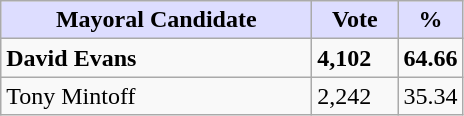<table class="wikitable">
<tr>
<th style="background:#ddf; width:200px;">Mayoral Candidate</th>
<th style="background:#ddf; width:50px;">Vote</th>
<th style="background:#ddf; width:30px;">%</th>
</tr>
<tr>
<td><strong>David Evans</strong></td>
<td><strong>4,102</strong></td>
<td><strong>64.66</strong></td>
</tr>
<tr>
<td>Tony Mintoff</td>
<td>2,242</td>
<td>35.34</td>
</tr>
</table>
